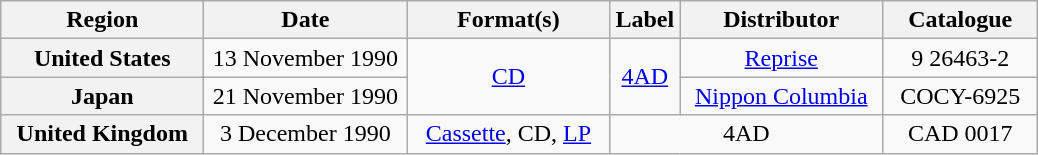<table class="wikitable sortable plainrowheaders" style="text-align:center">
<tr>
<th scope="col" style="width:8em">Region</th>
<th scope="col" style="width:8em">Date</th>
<th scope="col" style="width:8em">Format(s)</th>
<th scope="col" style="width:2em">Label</th>
<th scope="col" style="width:8em">Distributor</th>
<th scope="col" style="width:6em">Catalogue</th>
</tr>
<tr>
<th scope="row">United States</th>
<td>13 November 1990</td>
<td rowspan="2"><a href='#'>CD</a></td>
<td rowspan="2"><a href='#'>4AD</a></td>
<td><a href='#'>Reprise</a></td>
<td>9 26463-2</td>
</tr>
<tr>
<th scope="row">Japan</th>
<td>21 November 1990</td>
<td><a href='#'>Nippon Columbia</a></td>
<td>COCY-6925</td>
</tr>
<tr>
<th scope="row">United Kingdom</th>
<td>3 December 1990</td>
<td><a href='#'>Cassette</a>, CD, <a href='#'>LP</a></td>
<td colspan="2">4AD</td>
<td>CAD 0017</td>
</tr>
</table>
